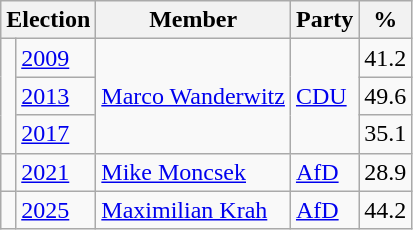<table class=wikitable>
<tr>
<th colspan=2>Election</th>
<th>Member</th>
<th>Party</th>
<th>%</th>
</tr>
<tr>
<td rowspan=3 bgcolor=></td>
<td><a href='#'>2009</a></td>
<td rowspan=3><a href='#'>Marco Wanderwitz</a></td>
<td rowspan=3><a href='#'>CDU</a></td>
<td align=right>41.2</td>
</tr>
<tr>
<td><a href='#'>2013</a></td>
<td align=right>49.6</td>
</tr>
<tr>
<td><a href='#'>2017</a></td>
<td align=right>35.1</td>
</tr>
<tr>
<td bgcolor=></td>
<td><a href='#'>2021</a></td>
<td><a href='#'>Mike Moncsek</a></td>
<td><a href='#'>AfD</a></td>
<td align=right>28.9</td>
</tr>
<tr>
<td bgcolor=></td>
<td><a href='#'>2025</a></td>
<td><a href='#'>Maximilian Krah</a></td>
<td><a href='#'>AfD</a></td>
<td align=right>44.2</td>
</tr>
</table>
